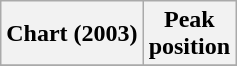<table class="wikitable plainrowheaders" style="text-align:center">
<tr>
<th scope="col">Chart (2003)</th>
<th scope="col">Peak<br>position</th>
</tr>
<tr>
</tr>
</table>
